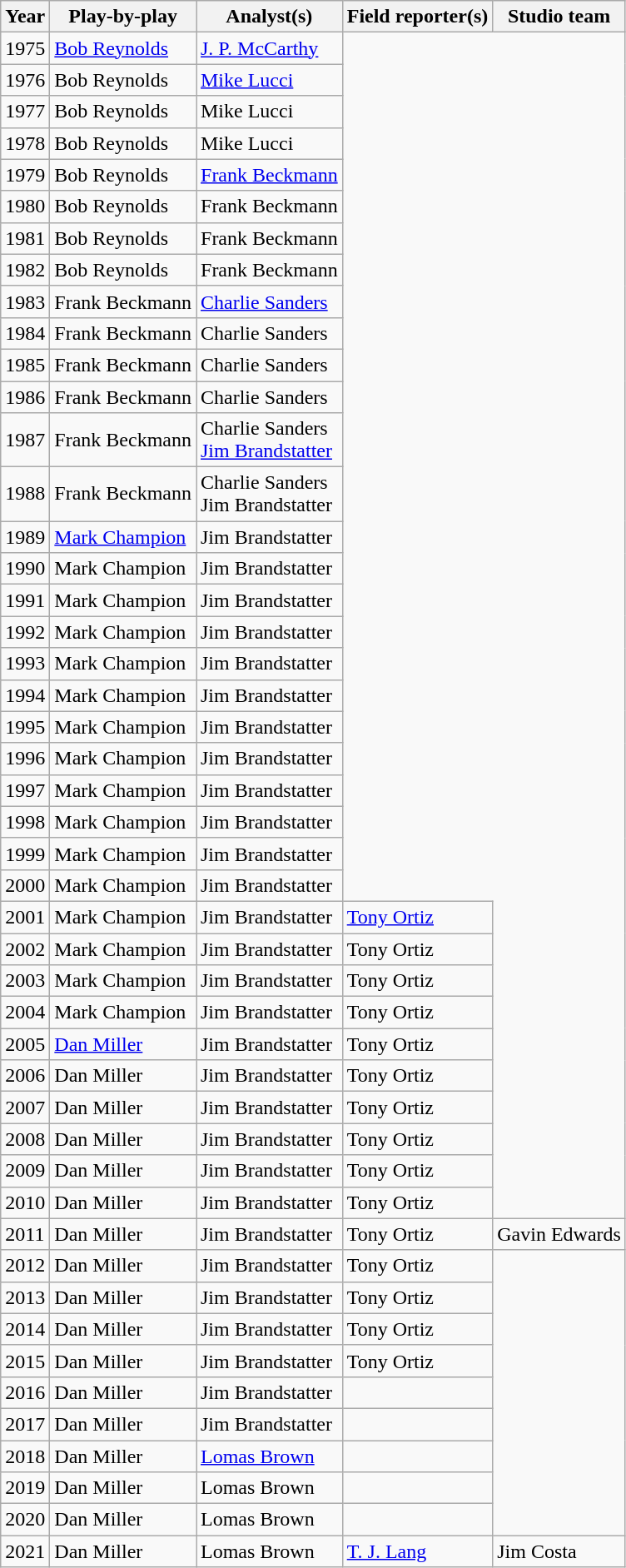<table class="wikitable">
<tr>
<th>Year</th>
<th>Play-by-play</th>
<th>Analyst(s)</th>
<th>Field reporter(s)</th>
<th>Studio team</th>
</tr>
<tr>
<td>1975</td>
<td><a href='#'>Bob Reynolds</a></td>
<td><a href='#'>J. P. McCarthy</a></td>
</tr>
<tr>
<td>1976</td>
<td>Bob Reynolds</td>
<td><a href='#'>Mike Lucci</a></td>
</tr>
<tr>
<td>1977</td>
<td>Bob Reynolds</td>
<td>Mike Lucci</td>
</tr>
<tr>
<td>1978</td>
<td>Bob Reynolds</td>
<td>Mike Lucci</td>
</tr>
<tr>
<td>1979</td>
<td>Bob Reynolds</td>
<td><a href='#'>Frank Beckmann</a></td>
</tr>
<tr>
<td>1980</td>
<td>Bob Reynolds</td>
<td>Frank Beckmann</td>
</tr>
<tr>
<td>1981</td>
<td>Bob Reynolds</td>
<td>Frank Beckmann</td>
</tr>
<tr>
<td>1982</td>
<td>Bob Reynolds</td>
<td>Frank Beckmann</td>
</tr>
<tr>
<td>1983</td>
<td>Frank Beckmann</td>
<td><a href='#'>Charlie Sanders</a></td>
</tr>
<tr>
<td>1984</td>
<td>Frank Beckmann</td>
<td>Charlie Sanders</td>
</tr>
<tr>
<td>1985</td>
<td>Frank Beckmann</td>
<td>Charlie Sanders</td>
</tr>
<tr>
<td>1986</td>
<td>Frank Beckmann</td>
<td>Charlie Sanders</td>
</tr>
<tr>
<td>1987</td>
<td>Frank Beckmann</td>
<td>Charlie Sanders<br><a href='#'>Jim Brandstatter</a></td>
</tr>
<tr>
<td>1988</td>
<td>Frank Beckmann</td>
<td>Charlie Sanders<br>Jim Brandstatter</td>
</tr>
<tr>
<td>1989</td>
<td><a href='#'>Mark Champion</a></td>
<td>Jim Brandstatter</td>
</tr>
<tr>
<td>1990</td>
<td>Mark Champion</td>
<td>Jim Brandstatter</td>
</tr>
<tr>
<td>1991</td>
<td>Mark Champion</td>
<td>Jim Brandstatter</td>
</tr>
<tr>
<td>1992</td>
<td>Mark Champion</td>
<td>Jim Brandstatter</td>
</tr>
<tr>
<td>1993</td>
<td>Mark Champion</td>
<td>Jim Brandstatter</td>
</tr>
<tr>
<td>1994</td>
<td>Mark Champion</td>
<td>Jim Brandstatter</td>
</tr>
<tr>
<td>1995</td>
<td>Mark Champion</td>
<td>Jim Brandstatter</td>
</tr>
<tr>
<td>1996</td>
<td>Mark Champion</td>
<td>Jim Brandstatter</td>
</tr>
<tr>
<td>1997</td>
<td>Mark Champion</td>
<td>Jim Brandstatter</td>
</tr>
<tr>
<td>1998</td>
<td>Mark Champion</td>
<td>Jim Brandstatter</td>
</tr>
<tr>
<td>1999</td>
<td>Mark Champion</td>
<td>Jim Brandstatter</td>
</tr>
<tr>
<td>2000</td>
<td>Mark Champion</td>
<td>Jim Brandstatter</td>
</tr>
<tr>
<td>2001</td>
<td>Mark Champion</td>
<td>Jim Brandstatter</td>
<td><a href='#'>Tony Ortiz</a></td>
</tr>
<tr>
<td>2002</td>
<td>Mark Champion</td>
<td>Jim Brandstatter</td>
<td>Tony Ortiz</td>
</tr>
<tr>
<td>2003</td>
<td>Mark Champion</td>
<td>Jim Brandstatter</td>
<td>Tony Ortiz</td>
</tr>
<tr>
<td>2004</td>
<td>Mark Champion</td>
<td>Jim Brandstatter</td>
<td>Tony Ortiz</td>
</tr>
<tr>
<td>2005</td>
<td><a href='#'>Dan Miller</a></td>
<td>Jim Brandstatter</td>
<td>Tony Ortiz</td>
</tr>
<tr>
<td>2006</td>
<td>Dan Miller</td>
<td>Jim Brandstatter</td>
<td>Tony Ortiz</td>
</tr>
<tr>
<td>2007</td>
<td>Dan Miller</td>
<td>Jim Brandstatter</td>
<td>Tony Ortiz</td>
</tr>
<tr>
<td>2008</td>
<td>Dan Miller</td>
<td>Jim Brandstatter</td>
<td>Tony Ortiz</td>
</tr>
<tr>
<td>2009</td>
<td>Dan Miller</td>
<td>Jim Brandstatter</td>
<td>Tony Ortiz</td>
</tr>
<tr>
<td>2010</td>
<td>Dan Miller</td>
<td>Jim Brandstatter</td>
<td>Tony Ortiz</td>
</tr>
<tr>
<td>2011</td>
<td>Dan Miller</td>
<td>Jim Brandstatter</td>
<td>Tony Ortiz</td>
<td>Gavin Edwards</td>
</tr>
<tr>
<td>2012</td>
<td>Dan Miller</td>
<td>Jim Brandstatter</td>
<td>Tony Ortiz</td>
</tr>
<tr>
<td>2013</td>
<td>Dan Miller</td>
<td>Jim Brandstatter</td>
<td>Tony Ortiz</td>
</tr>
<tr>
<td>2014</td>
<td>Dan Miller</td>
<td>Jim Brandstatter</td>
<td>Tony Ortiz</td>
</tr>
<tr>
<td>2015</td>
<td>Dan Miller</td>
<td>Jim Brandstatter</td>
<td>Tony Ortiz</td>
</tr>
<tr>
<td>2016</td>
<td>Dan Miller</td>
<td>Jim Brandstatter</td>
<td></td>
</tr>
<tr>
<td>2017</td>
<td>Dan Miller</td>
<td>Jim Brandstatter</td>
<td></td>
</tr>
<tr>
<td>2018</td>
<td>Dan Miller</td>
<td><a href='#'>Lomas Brown</a></td>
<td></td>
</tr>
<tr>
<td>2019</td>
<td>Dan Miller</td>
<td>Lomas Brown</td>
<td></td>
</tr>
<tr>
<td>2020</td>
<td>Dan Miller</td>
<td>Lomas Brown</td>
<td></td>
</tr>
<tr>
<td>2021</td>
<td>Dan Miller</td>
<td>Lomas Brown</td>
<td><a href='#'>T. J. Lang</a></td>
<td>Jim Costa</td>
</tr>
</table>
